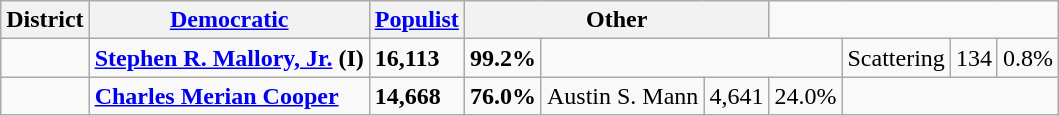<table class=wikitable>
<tr>
<th>District</th>
<th><a href='#'>Democratic</a></th>
<th><a href='#'>Populist</a></th>
<th colspan="3">Other</th>
</tr>
<tr>
<td></td>
<td><strong><a href='#'>Stephen R. Mallory, Jr.</a> (I)</strong></td>
<td><strong>16,113</strong></td>
<td><strong>99.2%</strong></td>
<td colspan=3></td>
<td>Scattering</td>
<td>134</td>
<td>0.8%</td>
</tr>
<tr>
<td></td>
<td><strong><a href='#'>Charles Merian Cooper</a></strong></td>
<td><strong>14,668</strong></td>
<td><strong>76.0%</strong></td>
<td>Austin S. Mann</td>
<td>4,641</td>
<td>24.0%</td>
<td colspan=3></td>
</tr>
</table>
